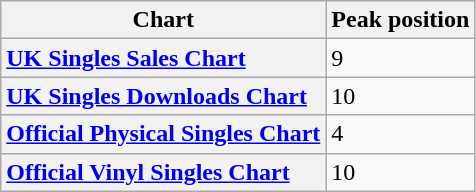<table class="wikitable">
<tr>
<th scope="col">Chart</th>
<th scope="col">Peak position</th>
</tr>
<tr>
<th scope="row" style="text-align:left;"><a href='#'>UK Singles Sales Chart</a></th>
<td>9</td>
</tr>
<tr>
<th scope="row" style="text-align:left;"><a href='#'>UK Singles Downloads Chart</a></th>
<td>10</td>
</tr>
<tr>
<th scope="row" style="text-align:left;"><a href='#'>Official Physical Singles Chart</a></th>
<td>4</td>
</tr>
<tr>
<th scope="row" style="text-align:left;"><a href='#'>Official Vinyl Singles Chart</a></th>
<td>10</td>
</tr>
</table>
